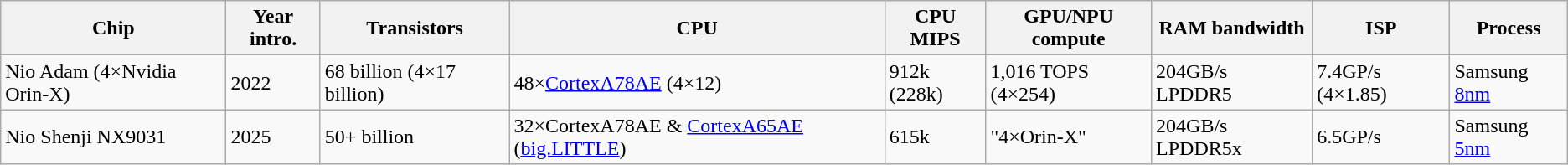<table class="wikitable">
<tr>
<th>Chip</th>
<th>Year intro.</th>
<th>Transistors</th>
<th>CPU</th>
<th>CPU MIPS</th>
<th>GPU/NPU compute</th>
<th>RAM bandwidth</th>
<th>ISP</th>
<th>Process</th>
</tr>
<tr>
<td>Nio Adam (4×Nvidia Orin-X)</td>
<td>2022</td>
<td>68 billion (4×17 billion)</td>
<td>48×<a href='#'>CortexA78AE</a> (4×12)</td>
<td>912k (228k)</td>
<td>1,016 TOPS (4×254)</td>
<td>204GB/s LPDDR5</td>
<td>7.4GP/s (4×1.85)</td>
<td>Samsung <a href='#'>8nm</a></td>
</tr>
<tr>
<td>Nio Shenji NX9031</td>
<td>2025</td>
<td>50+ billion</td>
<td>32×CortexA78AE & <a href='#'>CortexA65AE</a> (<a href='#'>big.LITTLE</a>)</td>
<td>615k</td>
<td>"4×Orin-X"</td>
<td>204GB/s LPDDR5x</td>
<td>6.5GP/s</td>
<td>Samsung <a href='#'>5nm</a></td>
</tr>
</table>
